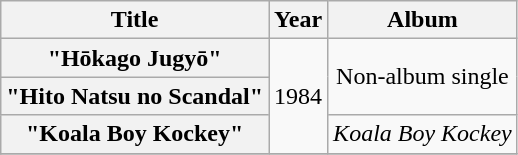<table class="wikitable plainrowheaders">
<tr>
<th scope="col">Title</th>
<th scope="col">Year</th>
<th scope="col">Album</th>
</tr>
<tr>
<th scope="row">"Hōkago Jugyō"</th>
<td align="center" rowspan="3">1984</td>
<td align="center" rowspan="2">Non-album single</td>
</tr>
<tr>
<th scope="row">"Hito Natsu no Scandal"</th>
</tr>
<tr>
<th scope="row">"Koala Boy Kockey"</th>
<td><em>Koala Boy Kockey</em></td>
</tr>
<tr>
</tr>
</table>
